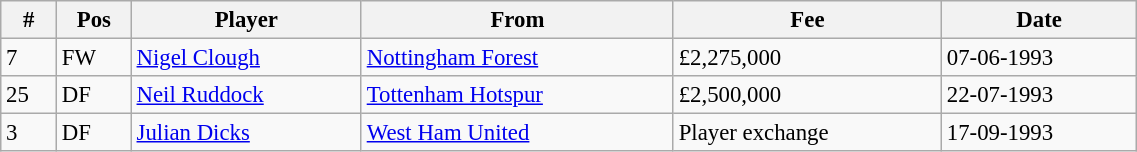<table class="wikitable" style="width:60%; text-align:center; font-size:95%; text-align:left;">
<tr>
<th>#</th>
<th>Pos</th>
<th>Player</th>
<th>From</th>
<th>Fee</th>
<th>Date</th>
</tr>
<tr>
<td>7</td>
<td>FW</td>
<td><a href='#'>Nigel Clough</a></td>
<td><a href='#'>Nottingham Forest</a></td>
<td>£2,275,000</td>
<td>07-06-1993</td>
</tr>
<tr>
<td>25</td>
<td>DF</td>
<td><a href='#'>Neil Ruddock</a></td>
<td><a href='#'>Tottenham Hotspur</a></td>
<td>£2,500,000</td>
<td>22-07-1993</td>
</tr>
<tr>
<td>3</td>
<td>DF</td>
<td><a href='#'>Julian Dicks</a></td>
<td><a href='#'>West Ham United</a></td>
<td>Player exchange</td>
<td>17-09-1993</td>
</tr>
</table>
